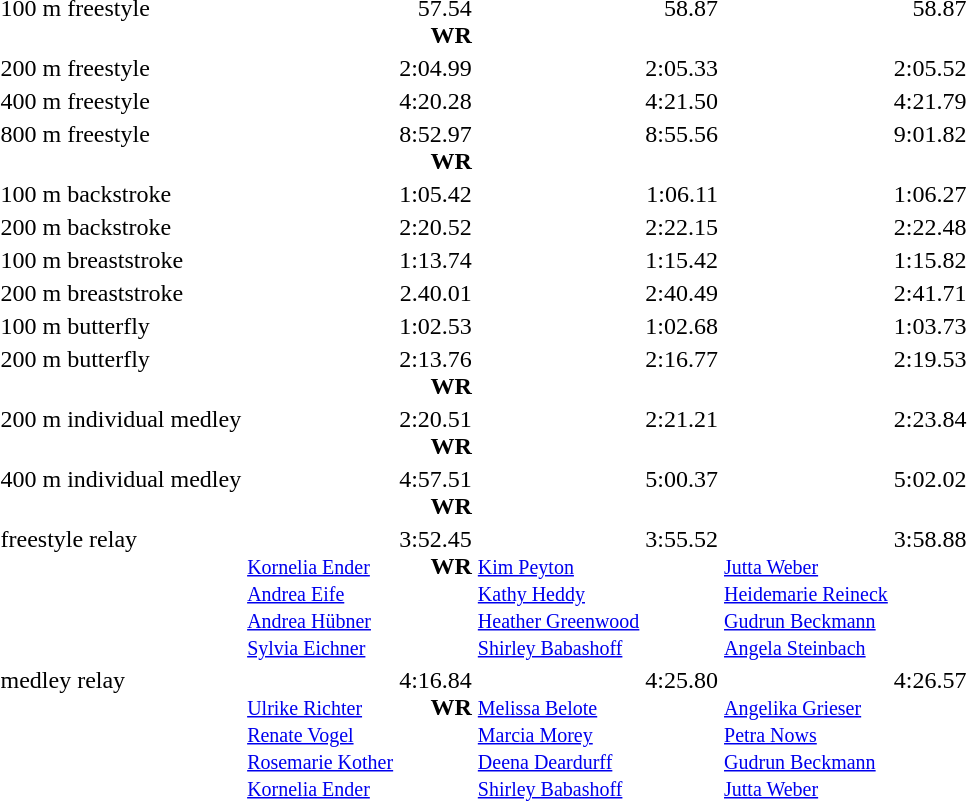<table>
<tr valign="top">
<td>100 m freestyle<br><div></div></td>
<td></td>
<td align="right">57.54 <br><strong>WR</strong></td>
<td></td>
<td align="right">58.87</td>
<td></td>
<td align="right">58.87</td>
</tr>
<tr valign="top">
<td>200 m freestyle<br><div></div></td>
<td></td>
<td align="right">2:04.99</td>
<td></td>
<td align="right">2:05.33</td>
<td></td>
<td align="right">2:05.52</td>
</tr>
<tr valign="top">
<td>400 m freestyle<br><div></div></td>
<td></td>
<td align="right">4:20.28</td>
<td></td>
<td align="right">4:21.50</td>
<td></td>
<td align="right">4:21.79</td>
</tr>
<tr valign="top">
<td>800 m freestyle<br><div></div></td>
<td></td>
<td align="right">8:52.97 <br><strong>WR</strong></td>
<td></td>
<td align="right">8:55.56</td>
<td></td>
<td align="right">9:01.82</td>
</tr>
<tr valign="top">
<td>100 m backstroke<br><div></div></td>
<td></td>
<td align="right">1:05.42</td>
<td></td>
<td align="right">1:06.11</td>
<td></td>
<td align="right">1:06.27</td>
</tr>
<tr valign="top">
<td>200 m backstroke<br><div></div></td>
<td></td>
<td align="right">2:20.52</td>
<td></td>
<td align="right">2:22.15</td>
<td></td>
<td align="right">2:22.48</td>
</tr>
<tr valign="top">
<td>100 m breaststroke<br><div></div></td>
<td></td>
<td align="right">1:13.74</td>
<td></td>
<td align="right">1:15.42</td>
<td></td>
<td align="right">1:15.82</td>
</tr>
<tr valign="top">
<td>200 m breaststroke<br><div></div></td>
<td></td>
<td align="right">2.40.01</td>
<td></td>
<td align="right">2:40.49</td>
<td></td>
<td align="right">2:41.71</td>
</tr>
<tr valign="top">
<td>100 m butterfly<br><div></div></td>
<td></td>
<td align="right">1:02.53</td>
<td></td>
<td align="right">1:02.68</td>
<td></td>
<td align="right">1:03.73</td>
</tr>
<tr valign="top">
<td>200 m butterfly<br><div></div></td>
<td></td>
<td align="right">2:13.76 <br><strong>WR</strong></td>
<td></td>
<td align="right">2:16.77</td>
<td></td>
<td align="right">2:19.53</td>
</tr>
<tr valign="top">
<td>200 m individual medley<br><div></div></td>
<td></td>
<td align="right">2:20.51 <br><strong>WR</strong></td>
<td></td>
<td align="right">2:21.21</td>
<td></td>
<td align="right">2:23.84</td>
</tr>
<tr valign="top">
<td>400 m individual medley<br><div></div></td>
<td></td>
<td align="right">4:57.51 <br><strong>WR</strong></td>
<td></td>
<td align="right">5:00.37</td>
<td></td>
<td align="right">5:02.02</td>
</tr>
<tr valign="top">
<td> freestyle relay<br><div></div></td>
<td><br><small><a href='#'>Kornelia Ender</a><br><a href='#'>Andrea Eife</a><br><a href='#'>Andrea Hübner</a><br><a href='#'>Sylvia Eichner</a></small></td>
<td align="right">3:52.45 <br><strong>WR</strong></td>
<td><br><small><a href='#'>Kim Peyton</a><br><a href='#'>Kathy Heddy</a><br><a href='#'>Heather Greenwood</a><br><a href='#'>Shirley Babashoff</a></small></td>
<td align="right">3:55.52</td>
<td><br><small><a href='#'>Jutta Weber</a><br><a href='#'>Heidemarie Reineck</a><br><a href='#'>Gudrun Beckmann</a><br><a href='#'>Angela Steinbach</a></small></td>
<td align="right">3:58.88</td>
</tr>
<tr valign="top">
<td> medley relay<br><div></div></td>
<td><br><small><a href='#'>Ulrike Richter</a><br><a href='#'>Renate Vogel</a><br><a href='#'>Rosemarie Kother</a><br><a href='#'>Kornelia Ender</a></small></td>
<td align="right">4:16.84 <br><strong>WR</strong></td>
<td><br><small><a href='#'>Melissa Belote</a><br><a href='#'>Marcia Morey</a><br><a href='#'>Deena Deardurff</a><br><a href='#'>Shirley Babashoff</a></small></td>
<td align="right">4:25.80</td>
<td><br><small><a href='#'>Angelika Grieser</a><br><a href='#'>Petra Nows</a><br><a href='#'>Gudrun Beckmann</a><br><a href='#'>Jutta Weber</a></small></td>
<td align="right">4:26.57</td>
</tr>
</table>
